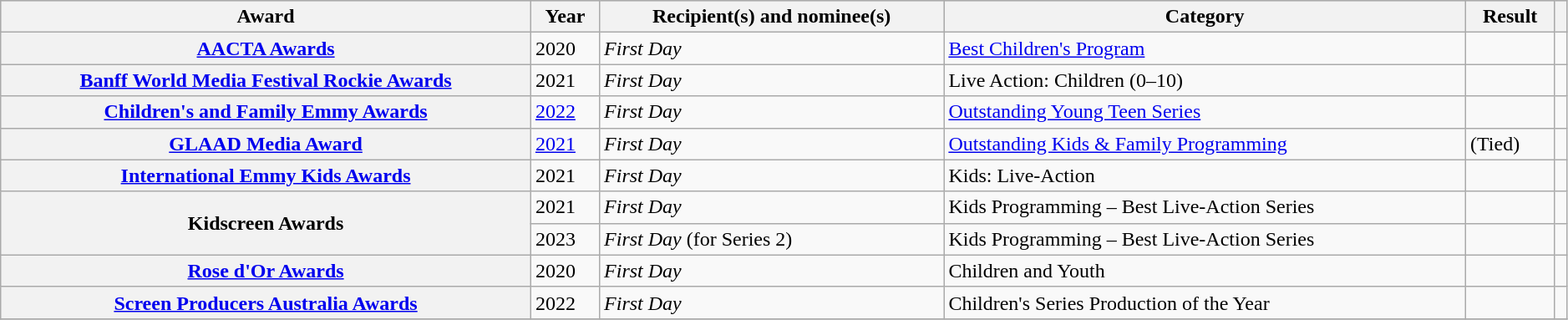<table class="wikitable plainrowheaders sortable" style="width:99%;">
<tr style="background:#ccc; text-align:center;">
<th scope="col">Award</th>
<th scope="col">Year</th>
<th scope="col">Recipient(s) and nominee(s)</th>
<th scope="col">Category</th>
<th scope="col">Result</th>
<th scope="col" class="unsortable"></th>
</tr>
<tr>
<th scope="row"><a href='#'>AACTA Awards</a></th>
<td>2020</td>
<td data-sort-value="First Day"><em>First Day</em></td>
<td><a href='#'>Best Children's Program</a></td>
<td></td>
<td style="text-align:center;"></td>
</tr>
<tr>
<th scope="row"><a href='#'>Banff World Media Festival Rockie Awards</a></th>
<td>2021</td>
<td data-sort-value="First Day"><em>First Day</em></td>
<td>Live Action: Children (0–10)</td>
<td></td>
<td style="text-align:center;"></td>
</tr>
<tr>
<th scope="row"><a href='#'>Children's and Family Emmy Awards</a></th>
<td><a href='#'>2022</a></td>
<td data-sort-value="First Day"><em>First Day</em></td>
<td><a href='#'>Outstanding Young Teen Series</a></td>
<td></td>
<td style="text-align:center;"></td>
</tr>
<tr>
<th scope="row"><a href='#'>GLAAD Media Award</a></th>
<td><a href='#'>2021</a></td>
<td data-sort-value="First Day"><em>First Day</em></td>
<td><a href='#'>Outstanding Kids & Family Programming</a></td>
<td> (Tied)</td>
<td style="text-align:center;"></td>
</tr>
<tr>
<th scope="row"><a href='#'>International Emmy Kids Awards</a></th>
<td>2021</td>
<td data-sort-value="First Day"><em>First Day</em></td>
<td>Kids: Live-Action</td>
<td></td>
<td style="text-align:center;"></td>
</tr>
<tr>
<th scope="row" rowspan="2">Kidscreen Awards</th>
<td>2021</td>
<td data-sort-value="First Day"><em>First Day</em></td>
<td>Kids Programming – Best Live-Action Series</td>
<td></td>
<td style="text-align:center;"></td>
</tr>
<tr>
<td>2023</td>
<td data-sort-value="First Day (for Series 2)"><em>First Day</em> (for Series 2)</td>
<td>Kids Programming – Best Live-Action Series</td>
<td></td>
<td style="text-align:center;"></td>
</tr>
<tr>
<th scope="row"><a href='#'>Rose d'Or Awards</a></th>
<td>2020</td>
<td data-sort-value="First Day"><em>First Day</em></td>
<td>Children and Youth</td>
<td></td>
<td style="text-align:center;"></td>
</tr>
<tr>
<th scope="row"><a href='#'>Screen Producers Australia Awards</a></th>
<td>2022</td>
<td data-sort-value="First Day"><em>First Day</em></td>
<td>Children's Series Production of the Year</td>
<td></td>
<td style="text-align:center;"></td>
</tr>
<tr>
</tr>
</table>
